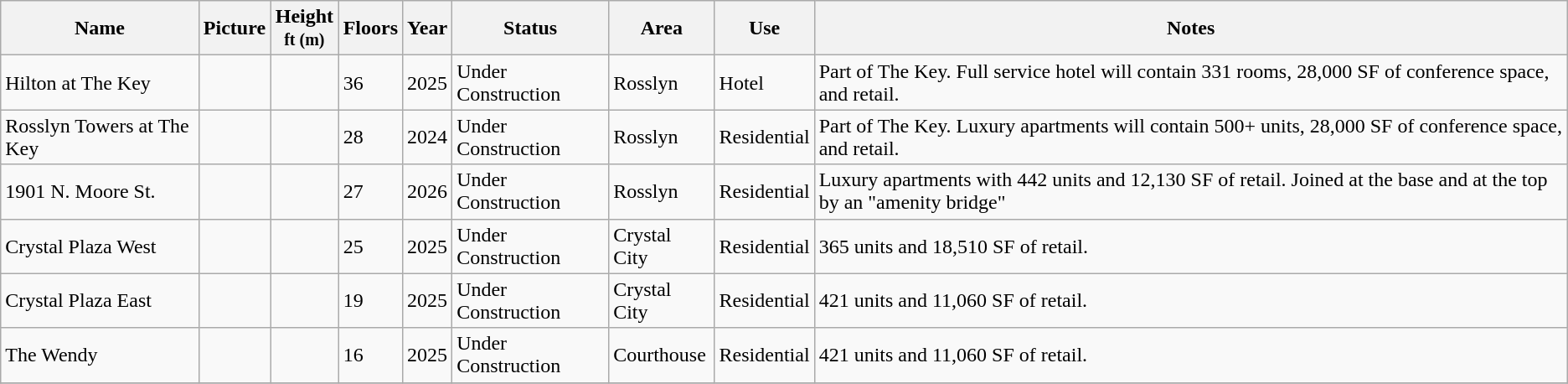<table class="wikitable sortable" style>
<tr>
<th>Name</th>
<th class="unsortable">Picture</th>
<th scope="col" style="width: 47px;">Height<br><small>ft (m)</small></th>
<th>Floors</th>
<th>Year</th>
<th>Status</th>
<th>Area</th>
<th>Use</th>
<th class="unsortable">Notes</th>
</tr>
<tr>
<td>Hilton at The Key</td>
<td></td>
<td></td>
<td>36</td>
<td>2025</td>
<td>Under Construction</td>
<td>Rosslyn</td>
<td>Hotel</td>
<td>Part of The Key. Full service hotel will contain 331 rooms, 28,000 SF of conference space, and retail.</td>
</tr>
<tr>
<td>Rosslyn Towers at The Key</td>
<td></td>
<td></td>
<td>28</td>
<td>2024</td>
<td>Under Construction</td>
<td>Rosslyn</td>
<td>Residential</td>
<td>Part of The Key. Luxury apartments will contain 500+ units, 28,000 SF of conference space, and retail.</td>
</tr>
<tr>
<td>1901 N. Moore St.</td>
<td></td>
<td></td>
<td>27</td>
<td>2026</td>
<td>Under Construction</td>
<td>Rosslyn</td>
<td>Residential</td>
<td>Luxury apartments with 442 units and 12,130 SF of retail. Joined at the base and at the top by an "amenity bridge"</td>
</tr>
<tr>
<td>Crystal Plaza West</td>
<td></td>
<td></td>
<td>25</td>
<td>2025</td>
<td>Under Construction</td>
<td>Crystal City</td>
<td>Residential</td>
<td>365 units and 18,510 SF of retail.</td>
</tr>
<tr>
<td>Crystal Plaza East</td>
<td></td>
<td></td>
<td>19</td>
<td>2025</td>
<td>Under Construction</td>
<td>Crystal City</td>
<td>Residential</td>
<td>421 units and 11,060 SF of retail.</td>
</tr>
<tr>
<td>The Wendy</td>
<td></td>
<td></td>
<td>16</td>
<td>2025</td>
<td>Under Construction</td>
<td>Courthouse</td>
<td>Residential</td>
<td>421 units and 11,060 SF of retail.</td>
</tr>
<tr>
</tr>
</table>
